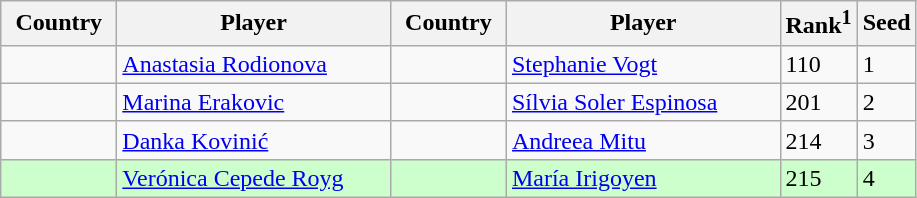<table class="sortable wikitable">
<tr>
<th width="70">Country</th>
<th width="175">Player</th>
<th width="70">Country</th>
<th width="175">Player</th>
<th>Rank<sup>1</sup></th>
<th>Seed</th>
</tr>
<tr>
<td></td>
<td><a href='#'>Anastasia Rodionova</a></td>
<td></td>
<td><a href='#'>Stephanie Vogt</a></td>
<td>110</td>
<td>1</td>
</tr>
<tr>
<td></td>
<td><a href='#'>Marina Erakovic</a></td>
<td></td>
<td><a href='#'>Sílvia Soler Espinosa</a></td>
<td>201</td>
<td>2</td>
</tr>
<tr>
<td></td>
<td><a href='#'>Danka Kovinić</a></td>
<td></td>
<td><a href='#'>Andreea Mitu</a></td>
<td>214</td>
<td>3</td>
</tr>
<tr style="background:#cfc;">
<td></td>
<td><a href='#'>Verónica Cepede Royg</a></td>
<td></td>
<td><a href='#'>María Irigoyen</a></td>
<td>215</td>
<td>4</td>
</tr>
</table>
